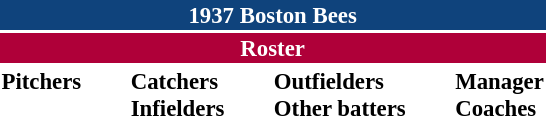<table class="toccolours" style="font-size: 95%;">
<tr>
<th colspan="10" style="background-color: #0f437c; color: white; text-align: center;">1937 Boston Bees</th>
</tr>
<tr>
<td colspan="10" style="background-color: #af0039; color: white; text-align: center;"><strong>Roster</strong></td>
</tr>
<tr>
<td valign="top"><strong>Pitchers</strong><br>









</td>
<td width="25px"></td>
<td valign="top"><strong>Catchers</strong><br>



<strong>Infielders</strong>





</td>
<td width="25px"></td>
<td valign="top"><strong>Outfielders</strong><br>






<strong>Other batters</strong>

</td>
<td width="25px"></td>
<td valign="top"><strong>Manager</strong><br>
<strong>Coaches</strong>
</td>
</tr>
</table>
